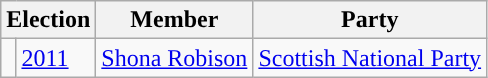<table class="wikitable">
<tr>
<th colspan="2">Election</th>
<th>Member</th>
<th>Party</th>
</tr>
<tr>
<td style="background-color: "></td>
<td><a href='#'>2011</a></td>
<td><a href='#'>Shona Robison</a></td>
<td><a href='#'>Scottish National Party</a></td>
</tr>
</table>
